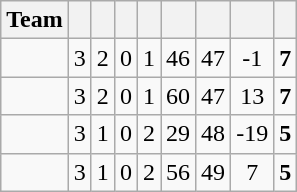<table class="wikitable" style="text-align: center;">
<tr>
<th>Team</th>
<th></th>
<th></th>
<th></th>
<th></th>
<th></th>
<th></th>
<th></th>
<th></th>
</tr>
<tr>
<td align="left"></td>
<td>3</td>
<td>2</td>
<td>0</td>
<td>1</td>
<td>46</td>
<td>47</td>
<td>-1</td>
<td><strong>7</strong></td>
</tr>
<tr>
<td align="left"></td>
<td>3</td>
<td>2</td>
<td>0</td>
<td>1</td>
<td>60</td>
<td>47</td>
<td>13</td>
<td><strong>7</strong></td>
</tr>
<tr>
<td align="left"></td>
<td>3</td>
<td>1</td>
<td>0</td>
<td>2</td>
<td>29</td>
<td>48</td>
<td>-19</td>
<td><strong>5</strong></td>
</tr>
<tr>
<td align="left"></td>
<td>3</td>
<td>1</td>
<td>0</td>
<td>2</td>
<td>56</td>
<td>49</td>
<td>7</td>
<td><strong>5</strong></td>
</tr>
</table>
